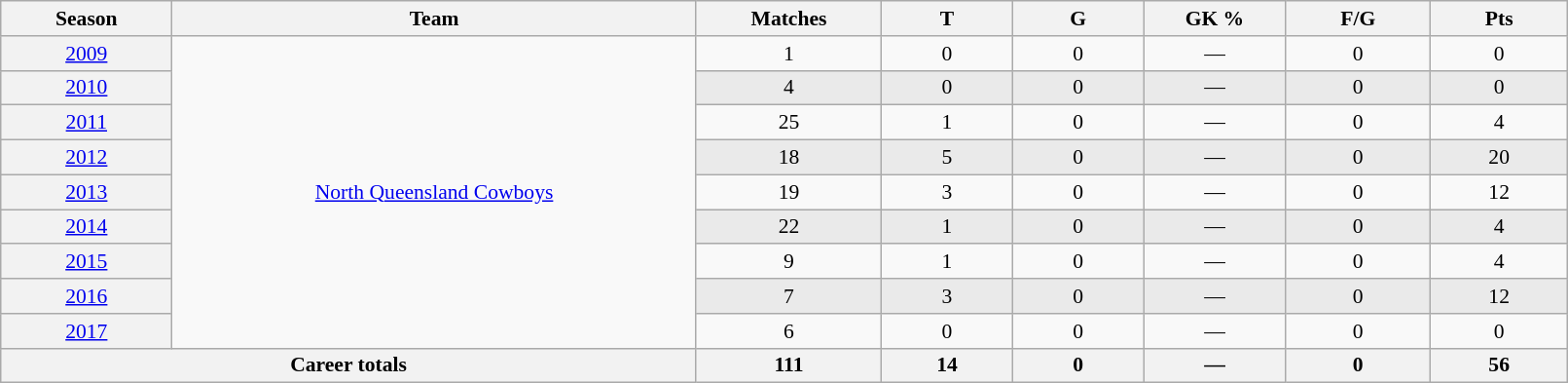<table class="wikitable sortable"  style="font-size:90%; text-align:center; width:85%;">
<tr>
<th width=2%>Season</th>
<th width=8%>Team</th>
<th width=2%>Matches</th>
<th width=2%>T</th>
<th width=2%>G</th>
<th width=2%>GK %</th>
<th width=2%>F/G</th>
<th width=2%>Pts</th>
</tr>
<tr>
<th scope="row" style="text-align:center; font-weight:normal"><a href='#'>2009</a></th>
<td rowspan="9" style="text-align:center;"> <a href='#'>North Queensland Cowboys</a></td>
<td>1</td>
<td>0</td>
<td>0</td>
<td>—</td>
<td>0</td>
<td>0</td>
</tr>
<tr style="background-color: #EAEAEA">
<th scope="row" style="text-align:center; font-weight:normal"><a href='#'>2010</a></th>
<td>4</td>
<td>0</td>
<td>0</td>
<td>—</td>
<td>0</td>
<td>0</td>
</tr>
<tr>
<th scope="row" style="text-align:center; font-weight:normal"><a href='#'>2011</a></th>
<td>25</td>
<td>1</td>
<td>0</td>
<td>—</td>
<td>0</td>
<td>4</td>
</tr>
<tr style="background-color: #EAEAEA">
<th scope="row" style="text-align:center; font-weight:normal"><a href='#'>2012</a></th>
<td>18</td>
<td>5</td>
<td>0</td>
<td>—</td>
<td>0</td>
<td>20</td>
</tr>
<tr>
<th scope="row" style="text-align:center; font-weight:normal"><a href='#'>2013</a></th>
<td>19</td>
<td>3</td>
<td>0</td>
<td>—</td>
<td>0</td>
<td>12</td>
</tr>
<tr style="background-color: #EAEAEA">
<th scope="row" style="text-align:center; font-weight:normal"><a href='#'>2014</a></th>
<td>22</td>
<td>1</td>
<td>0</td>
<td>—</td>
<td>0</td>
<td>4</td>
</tr>
<tr>
<th scope="row" style="text-align:center; font-weight:normal"><a href='#'>2015</a></th>
<td>9</td>
<td>1</td>
<td>0</td>
<td>—</td>
<td>0</td>
<td>4</td>
</tr>
<tr style="background-color: #EAEAEA">
<th scope="row" style="text-align:center; font-weight:normal"><a href='#'>2016</a></th>
<td>7</td>
<td>3</td>
<td>0</td>
<td>—</td>
<td>0</td>
<td>12</td>
</tr>
<tr>
<th scope="row" style="text-align:center; font-weight:normal"><a href='#'>2017</a></th>
<td>6</td>
<td>0</td>
<td>0</td>
<td>—</td>
<td>0</td>
<td>0</td>
</tr>
<tr class="sortbottom">
<th colspan=2>Career totals</th>
<th>111</th>
<th>14</th>
<th>0</th>
<th>—</th>
<th>0</th>
<th>56</th>
</tr>
</table>
